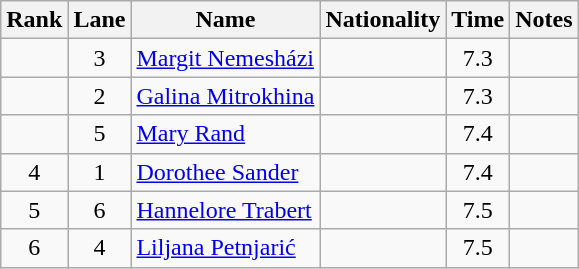<table class="wikitable sortable" style="text-align:center">
<tr>
<th>Rank</th>
<th>Lane</th>
<th>Name</th>
<th>Nationality</th>
<th>Time</th>
<th>Notes</th>
</tr>
<tr>
<td></td>
<td>3</td>
<td align="left"><a href='#'>Margit Nemesházi</a></td>
<td align=left></td>
<td>7.3</td>
<td></td>
</tr>
<tr>
<td></td>
<td>2</td>
<td align="left"><a href='#'>Galina Mitrokhina</a></td>
<td align=left></td>
<td>7.3</td>
<td></td>
</tr>
<tr>
<td></td>
<td>5</td>
<td align="left"><a href='#'>Mary Rand</a></td>
<td align=left></td>
<td>7.4</td>
<td></td>
</tr>
<tr>
<td>4</td>
<td>1</td>
<td align="left"><a href='#'>Dorothee Sander</a></td>
<td align=left></td>
<td>7.4</td>
<td></td>
</tr>
<tr>
<td>5</td>
<td>6</td>
<td align="left"><a href='#'>Hannelore Trabert</a></td>
<td align=left></td>
<td>7.5</td>
<td></td>
</tr>
<tr>
<td>6</td>
<td>4</td>
<td align="left"><a href='#'>Liljana Petnjarić</a></td>
<td align=left></td>
<td>7.5</td>
<td></td>
</tr>
</table>
